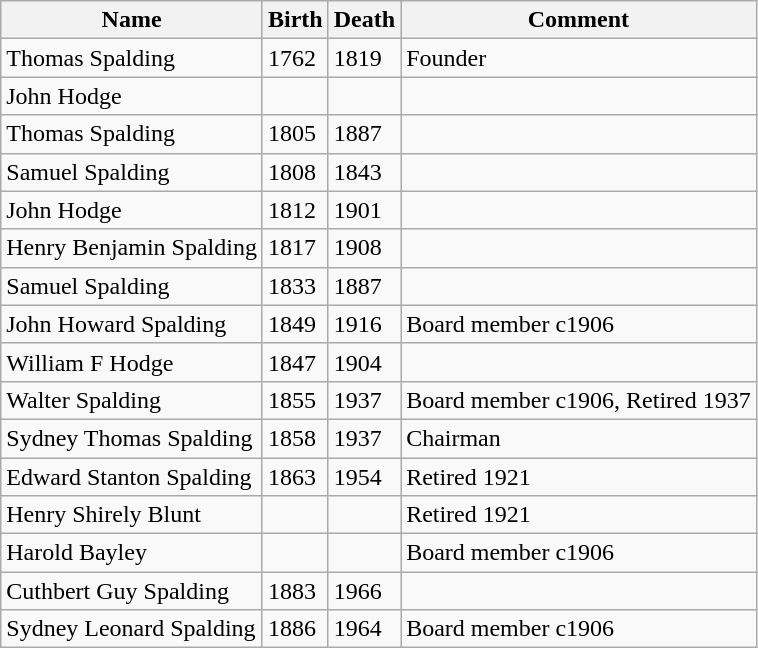<table class="wikitable">
<tr>
<th>Name</th>
<th>Birth</th>
<th>Death</th>
<th>Comment</th>
</tr>
<tr>
<td>Thomas Spalding</td>
<td>1762</td>
<td>1819</td>
<td>Founder</td>
</tr>
<tr>
<td>John Hodge</td>
<td></td>
<td></td>
<td></td>
</tr>
<tr>
<td>Thomas Spalding</td>
<td>1805</td>
<td>1887</td>
<td></td>
</tr>
<tr>
<td>Samuel Spalding</td>
<td>1808</td>
<td>1843</td>
<td></td>
</tr>
<tr>
<td>John Hodge</td>
<td>1812</td>
<td>1901</td>
<td></td>
</tr>
<tr>
<td>Henry Benjamin Spalding</td>
<td>1817</td>
<td>1908</td>
<td></td>
</tr>
<tr>
<td>Samuel Spalding</td>
<td>1833</td>
<td>1887</td>
<td></td>
</tr>
<tr>
<td>John Howard Spalding</td>
<td>1849</td>
<td>1916</td>
<td>Board member c1906</td>
</tr>
<tr>
<td>William F Hodge</td>
<td>1847</td>
<td>1904</td>
<td></td>
</tr>
<tr>
<td>Walter Spalding</td>
<td>1855</td>
<td>1937</td>
<td>Board member c1906, Retired 1937</td>
</tr>
<tr>
<td>Sydney Thomas Spalding</td>
<td>1858</td>
<td>1937</td>
<td>Chairman</td>
</tr>
<tr>
<td>Edward Stanton Spalding</td>
<td>1863</td>
<td>1954</td>
<td>Retired 1921</td>
</tr>
<tr>
<td>Henry Shirely Blunt</td>
<td></td>
<td></td>
<td>Retired 1921</td>
</tr>
<tr>
<td>Harold Bayley</td>
<td></td>
<td></td>
<td>Board member c1906</td>
</tr>
<tr>
<td>Cuthbert Guy Spalding</td>
<td>1883</td>
<td>1966</td>
<td></td>
</tr>
<tr>
<td>Sydney Leonard Spalding</td>
<td>1886</td>
<td>1964</td>
<td>Board member c1906</td>
</tr>
</table>
